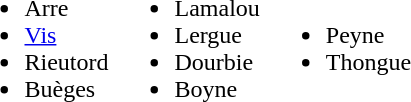<table>
<tr>
<td><br><ul><li>Arre</li><li><a href='#'>Vis</a></li><li>Rieutord</li><li>Buèges</li></ul></td>
<td><br><ul><li>Lamalou</li><li>Lergue</li><li>Dourbie</li><li>Boyne</li></ul></td>
<td><br><ul><li>Peyne</li><li>Thongue</li></ul></td>
</tr>
</table>
